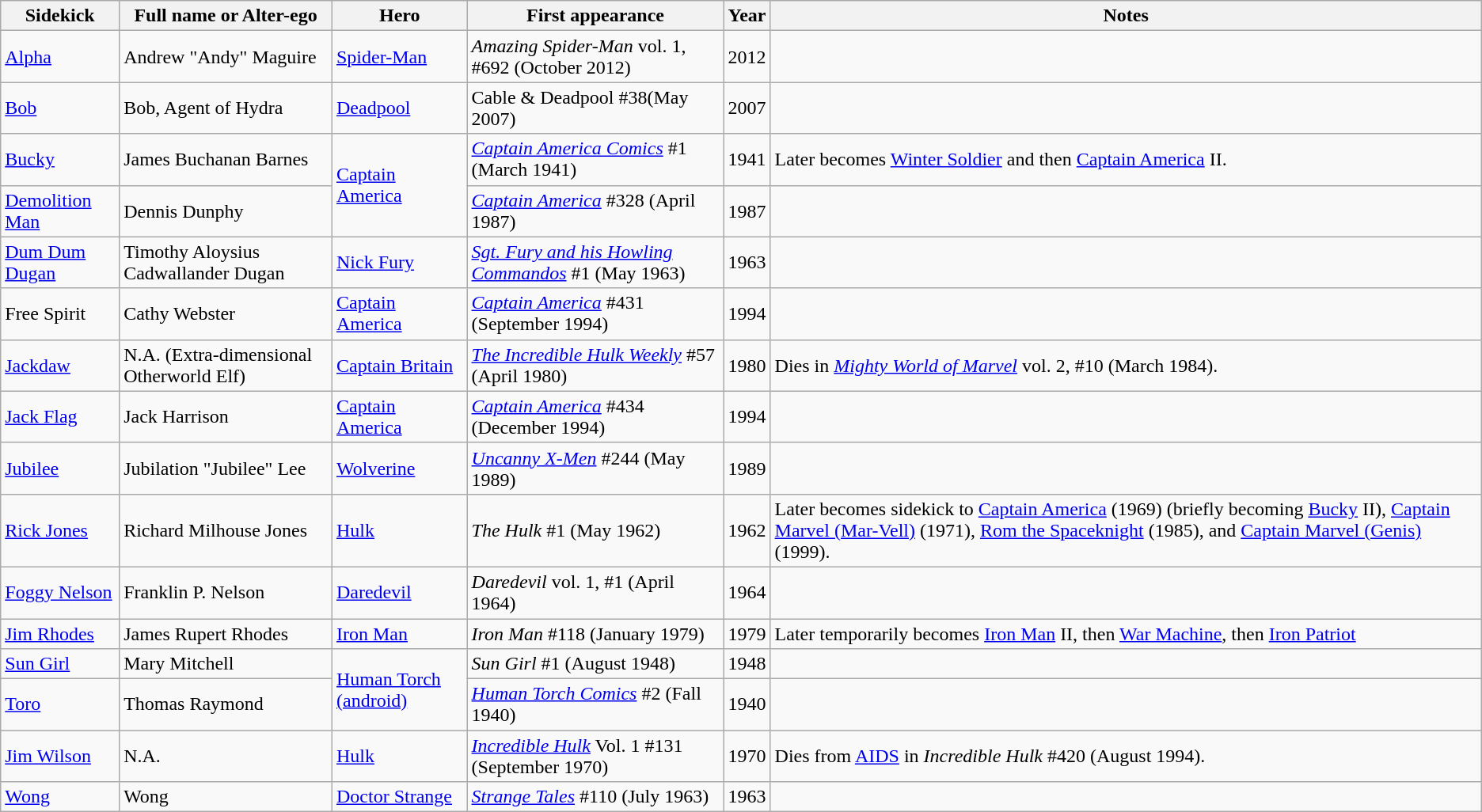<table class="wikitable sortable">
<tr>
<th>Sidekick</th>
<th>Full name or Alter-ego</th>
<th>Hero</th>
<th>First appearance</th>
<th>Year</th>
<th>Notes</th>
</tr>
<tr>
<td><a href='#'>Alpha</a></td>
<td>Andrew "Andy" Maguire</td>
<td><a href='#'>Spider-Man</a></td>
<td><em>Amazing Spider-Man</em> vol. 1, #692 (October 2012)</td>
<td>2012</td>
<td></td>
</tr>
<tr>
<td><a href='#'>Bob</a></td>
<td>Bob, Agent of Hydra</td>
<td><a href='#'>Deadpool</a></td>
<td>Cable & Deadpool #38(May 2007)</td>
<td>2007</td>
<td></td>
</tr>
<tr>
<td><a href='#'>Bucky</a></td>
<td>James Buchanan Barnes</td>
<td rowspan="2"><a href='#'>Captain America</a></td>
<td><em><a href='#'>Captain America Comics</a></em> #1 (March 1941)</td>
<td>1941</td>
<td>Later becomes <a href='#'>Winter Soldier</a> and then <a href='#'>Captain America</a> II.</td>
</tr>
<tr>
<td><a href='#'>Demolition Man</a></td>
<td>Dennis Dunphy</td>
<td><em><a href='#'>Captain America</a></em> #328 (April 1987)</td>
<td>1987</td>
<td></td>
</tr>
<tr>
<td><a href='#'>Dum Dum Dugan</a></td>
<td>Timothy Aloysius Cadwallander Dugan</td>
<td><a href='#'>Nick Fury</a></td>
<td><em><a href='#'>Sgt. Fury and his Howling Commandos</a></em> #1 (May 1963)</td>
<td>1963</td>
<td></td>
</tr>
<tr>
<td>Free Spirit</td>
<td>Cathy Webster</td>
<td><a href='#'>Captain America</a></td>
<td><em><a href='#'>Captain America</a></em> #431 (September 1994)</td>
<td>1994</td>
<td></td>
</tr>
<tr>
<td><a href='#'>Jackdaw</a></td>
<td>N.A. (Extra-dimensional Otherworld Elf)</td>
<td><a href='#'>Captain Britain</a></td>
<td><em><a href='#'>The Incredible Hulk Weekly</a></em> #57 (April 1980)</td>
<td>1980</td>
<td>Dies in <em><a href='#'>Mighty World of Marvel</a></em> vol. 2, #10 (March 1984).</td>
</tr>
<tr>
<td><a href='#'>Jack Flag</a></td>
<td>Jack Harrison</td>
<td><a href='#'>Captain America</a></td>
<td><em><a href='#'>Captain America</a></em> #434 (December 1994)</td>
<td>1994</td>
<td></td>
</tr>
<tr>
<td><a href='#'>Jubilee</a></td>
<td>Jubilation "Jubilee" Lee</td>
<td><a href='#'>Wolverine</a></td>
<td><em><a href='#'>Uncanny X-Men</a></em> #244 (May 1989)</td>
<td>1989</td>
<td></td>
</tr>
<tr>
<td><a href='#'>Rick Jones</a></td>
<td>Richard Milhouse Jones</td>
<td><a href='#'>Hulk</a></td>
<td><em>The Hulk</em> #1 (May 1962)</td>
<td>1962</td>
<td>Later becomes sidekick to <a href='#'>Captain America</a> (1969) (briefly becoming <a href='#'>Bucky</a> II), <a href='#'>Captain Marvel (Mar-Vell)</a> (1971), <a href='#'>Rom the Spaceknight</a> (1985), and <a href='#'>Captain Marvel (Genis)</a> (1999).</td>
</tr>
<tr>
<td><a href='#'>Foggy Nelson</a></td>
<td>Franklin P. Nelson</td>
<td><a href='#'>Daredevil</a></td>
<td><em>Daredevil</em> vol. 1, #1 (April 1964)</td>
<td>1964</td>
<td></td>
</tr>
<tr>
<td><a href='#'>Jim Rhodes</a></td>
<td>James Rupert Rhodes</td>
<td><a href='#'>Iron Man</a></td>
<td><em>Iron Man</em> #118 (January 1979)</td>
<td>1979</td>
<td>Later temporarily becomes <a href='#'>Iron Man</a> II, then <a href='#'>War Machine</a>, then <a href='#'>Iron Patriot</a></td>
</tr>
<tr>
<td><a href='#'>Sun Girl</a></td>
<td>Mary Mitchell</td>
<td rowspan="2"><a href='#'>Human Torch (android)</a></td>
<td><em>Sun Girl</em> #1 (August 1948)</td>
<td>1948</td>
<td></td>
</tr>
<tr>
<td><a href='#'>Toro</a></td>
<td>Thomas Raymond</td>
<td><em><a href='#'>Human Torch Comics</a></em> #2 (Fall 1940)</td>
<td>1940</td>
<td></td>
</tr>
<tr>
<td><a href='#'>Jim Wilson</a></td>
<td>N.A.</td>
<td><a href='#'>Hulk</a></td>
<td><em><a href='#'>Incredible Hulk</a></em> Vol. 1 #131 (September 1970)</td>
<td>1970</td>
<td>Dies from <a href='#'>AIDS</a> in <em>Incredible Hulk</em> #420 (August 1994).</td>
</tr>
<tr>
<td><a href='#'>Wong</a></td>
<td>Wong</td>
<td><a href='#'>Doctor Strange</a></td>
<td><em><a href='#'>Strange Tales</a></em> #110 (July 1963)</td>
<td>1963</td>
<td></td>
</tr>
</table>
